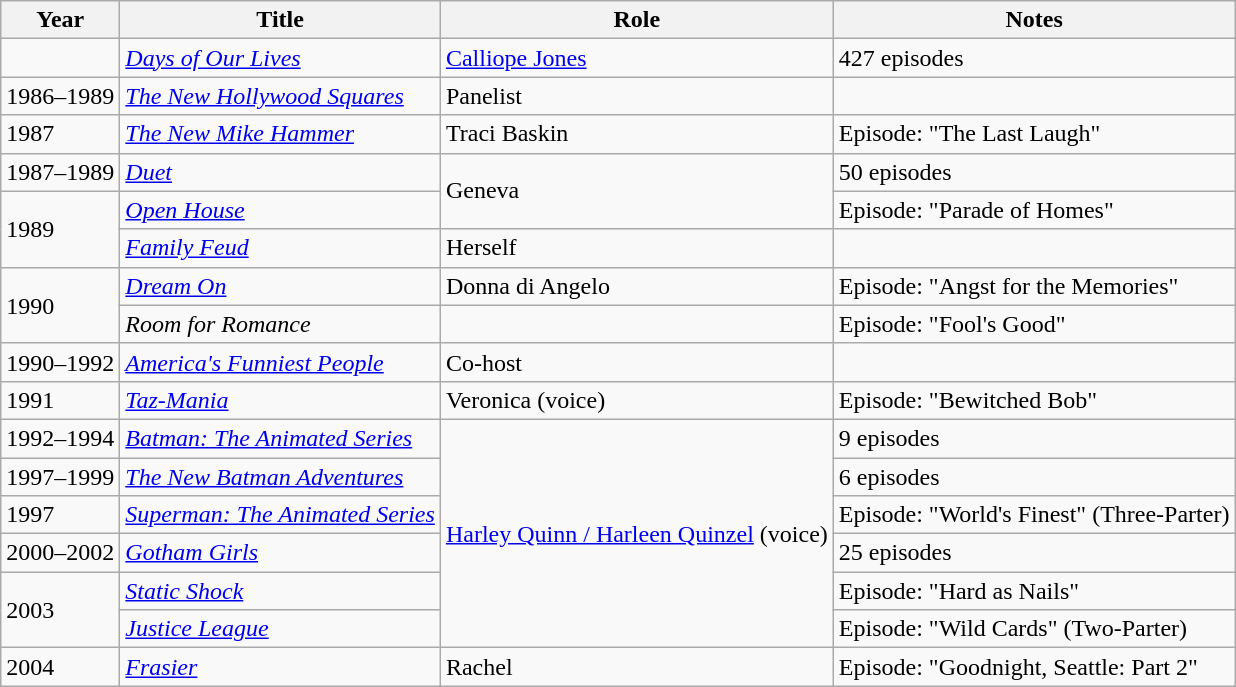<table class="wikitable sortable">
<tr>
<th>Year</th>
<th>Title</th>
<th>Role</th>
<th>Notes</th>
</tr>
<tr>
<td></td>
<td><em><a href='#'>Days of Our Lives</a></em></td>
<td><a href='#'>Calliope Jones</a></td>
<td>427 episodes</td>
</tr>
<tr>
<td>1986–1989</td>
<td><em><a href='#'>The New Hollywood Squares</a></em></td>
<td>Panelist</td>
<td></td>
</tr>
<tr>
<td>1987</td>
<td><em><a href='#'>The New Mike Hammer</a></em></td>
<td>Traci Baskin</td>
<td>Episode: "The Last Laugh"</td>
</tr>
<tr>
<td>1987–1989</td>
<td><em><a href='#'>Duet</a></em></td>
<td rowspan="2">Geneva</td>
<td>50 episodes</td>
</tr>
<tr>
<td rowspan="2">1989</td>
<td><em><a href='#'>Open House</a></em></td>
<td>Episode: "Parade of Homes"</td>
</tr>
<tr>
<td><em><a href='#'>Family Feud</a></em></td>
<td>Herself</td>
<td></td>
</tr>
<tr>
<td rowspan="2">1990</td>
<td><em><a href='#'>Dream On</a></em></td>
<td>Donna di Angelo</td>
<td>Episode: "Angst for the Memories"</td>
</tr>
<tr>
<td><em>Room for Romance</em></td>
<td></td>
<td>Episode: "Fool's Good"</td>
</tr>
<tr>
<td>1990–1992</td>
<td><em><a href='#'>America's Funniest People</a></em></td>
<td>Co-host</td>
<td></td>
</tr>
<tr>
<td>1991</td>
<td><em><a href='#'>Taz-Mania</a></em></td>
<td>Veronica (voice)</td>
<td>Episode: "Bewitched Bob"</td>
</tr>
<tr>
<td>1992–1994</td>
<td><em><a href='#'>Batman: The Animated Series</a></em></td>
<td rowspan="6"><a href='#'>Harley Quinn / Harleen Quinzel</a> (voice)</td>
<td>9 episodes</td>
</tr>
<tr>
<td>1997–1999</td>
<td><em><a href='#'>The New Batman Adventures</a></em></td>
<td>6 episodes</td>
</tr>
<tr>
<td>1997</td>
<td><em><a href='#'>Superman: The Animated Series</a></em></td>
<td>Episode: "World's Finest" (Three-Parter)</td>
</tr>
<tr>
<td>2000–2002</td>
<td><em><a href='#'>Gotham Girls</a></em></td>
<td>25 episodes</td>
</tr>
<tr>
<td rowspan="2">2003</td>
<td><em><a href='#'>Static Shock</a></em></td>
<td>Episode: "Hard as Nails"</td>
</tr>
<tr>
<td><em><a href='#'>Justice League</a></em></td>
<td>Episode: "Wild Cards" (Two-Parter)</td>
</tr>
<tr>
<td>2004</td>
<td><em><a href='#'>Frasier</a></em></td>
<td>Rachel</td>
<td>Episode: "Goodnight, Seattle: Part 2"</td>
</tr>
</table>
